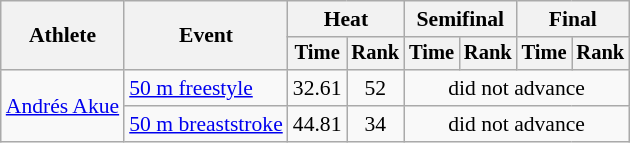<table class=wikitable style="font-size:90%">
<tr>
<th rowspan="2">Athlete</th>
<th rowspan="2">Event</th>
<th colspan="2">Heat</th>
<th colspan="2">Semifinal</th>
<th colspan="2">Final</th>
</tr>
<tr style="font-size:95%">
<th>Time</th>
<th>Rank</th>
<th>Time</th>
<th>Rank</th>
<th>Time</th>
<th>Rank</th>
</tr>
<tr align=center>
<td rowspan=2><a href='#'>Andrés Akue</a></td>
<td align=left><a href='#'>50 m freestyle</a></td>
<td>32.61</td>
<td>52</td>
<td colspan=4>did not advance</td>
</tr>
<tr align=center>
<td align=left><a href='#'>50 m breaststroke</a></td>
<td>44.81</td>
<td>34</td>
<td colspan=4>did not advance</td>
</tr>
</table>
